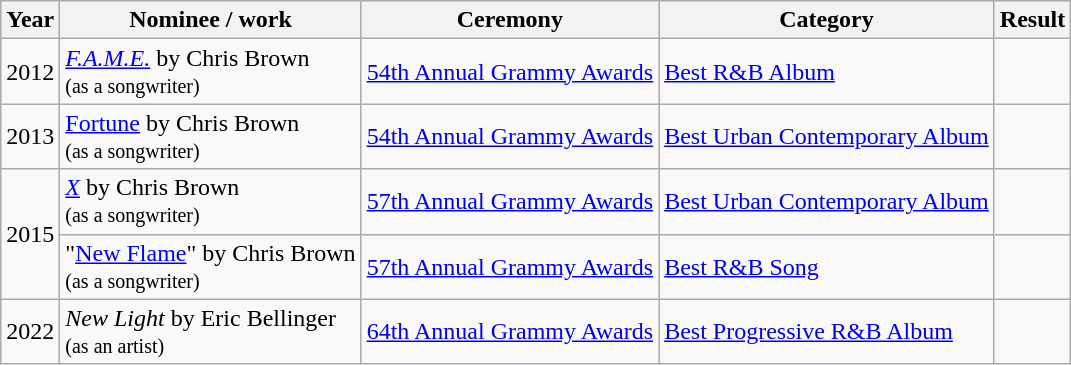<table class="wikitable plainrowheaders">
<tr>
<th scope="col">Year</th>
<th>Nominee / work</th>
<th scope="col">Ceremony</th>
<th scope="col">Category</th>
<th scope="col">Result</th>
</tr>
<tr>
<td>2012</td>
<td><em><a href='#'>F.A.M.E.</a></em> by Chris Brown<br><small>(as a songwriter)</small></td>
<td><a href='#'>54th Annual Grammy Awards</a></td>
<td><a href='#'>Best R&B Album</a></td>
<td></td>
</tr>
<tr>
<td>2013</td>
<td><a href='#'>Fortune</a> by Chris Brown<br><small>(as a songwriter)</small></td>
<td><a href='#'>54th Annual Grammy Awards</a></td>
<td><a href='#'>Best Urban Contemporary Album</a></td>
<td></td>
</tr>
<tr>
<td rowspan="2" scope="row">2015</td>
<td><em><a href='#'>X</a></em> by Chris Brown<br><small>(as a songwriter)</small></td>
<td><a href='#'>57th Annual Grammy Awards</a></td>
<td><a href='#'>Best Urban Contemporary Album</a></td>
<td></td>
</tr>
<tr>
<td>"<a href='#'>New Flame</a>" by Chris Brown<br><small>(as a songwriter)</small></td>
<td><a href='#'>57th Annual Grammy Awards</a></td>
<td><a href='#'>Best R&B Song</a></td>
<td></td>
</tr>
<tr>
<td>2022</td>
<td><em>New Light</em> by Eric Bellinger<br><small>(as an artist)</small></td>
<td><a href='#'>64th Annual Grammy Awards</a></td>
<td><a href='#'>Best Progressive R&B Album</a></td>
<td></td>
</tr>
</table>
